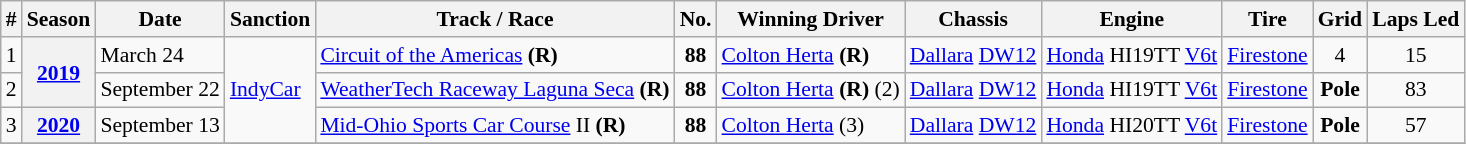<table class="wikitable" style="font-size:90%;">
<tr>
<th>#</th>
<th>Season</th>
<th>Date</th>
<th>Sanction</th>
<th>Track / Race</th>
<th>No.</th>
<th>Winning Driver</th>
<th>Chassis</th>
<th>Engine</th>
<th>Tire</th>
<th>Grid</th>
<th>Laps Led</th>
</tr>
<tr>
<td align=center>1</td>
<th rowspan=2><a href='#'>2019</a></th>
<td>March 24</td>
<td rowspan=3><a href='#'>IndyCar</a></td>
<td><a href='#'>Circuit of the Americas</a> <strong>(R)</strong></td>
<td align=center><strong>88</strong></td>
<td> <a href='#'>Colton Herta</a> <strong>(R)</strong></td>
<td><a href='#'>Dallara</a> <a href='#'>DW12</a></td>
<td><a href='#'>Honda</a> HI19TT <a href='#'>V6</a><a href='#'>t</a></td>
<td><a href='#'>Firestone</a></td>
<td align=center>4</td>
<td align=center>15</td>
</tr>
<tr>
<td align=center>2</td>
<td>September 22</td>
<td><a href='#'>WeatherTech Raceway Laguna Seca</a> <strong>(R)</strong></td>
<td align=center><strong>88</strong></td>
<td> <a href='#'>Colton Herta</a> <strong>(R)</strong> (2)</td>
<td><a href='#'>Dallara</a> <a href='#'>DW12</a></td>
<td><a href='#'>Honda</a> HI19TT <a href='#'>V6</a><a href='#'>t</a></td>
<td><a href='#'>Firestone</a></td>
<td align=center><strong>Pole</strong></td>
<td align=center>83</td>
</tr>
<tr>
<td align=center>3</td>
<th rowspan=1><a href='#'>2020</a></th>
<td>September 13</td>
<td><a href='#'>Mid-Ohio Sports Car Course</a> II <strong>(R)</strong></td>
<td align=center><strong>88</strong></td>
<td> <a href='#'>Colton Herta</a> (3)</td>
<td><a href='#'>Dallara</a> <a href='#'>DW12</a></td>
<td><a href='#'>Honda</a> HI20TT <a href='#'>V6</a><a href='#'>t</a></td>
<td><a href='#'>Firestone</a></td>
<td align=center><strong>Pole</strong></td>
<td align=center>57</td>
</tr>
<tr>
</tr>
</table>
